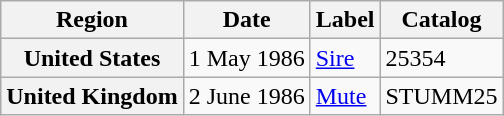<table class="wikitable plainrowheaders">
<tr>
<th scope="col">Region</th>
<th scope="col">Date</th>
<th scope="col">Label</th>
<th scope="col">Catalog</th>
</tr>
<tr>
<th scope="row">United States</th>
<td>1 May 1986</td>
<td><a href='#'>Sire</a></td>
<td>25354</td>
</tr>
<tr>
<th scope="row">United Kingdom</th>
<td>2 June 1986</td>
<td><a href='#'>Mute</a></td>
<td>STUMM25</td>
</tr>
</table>
